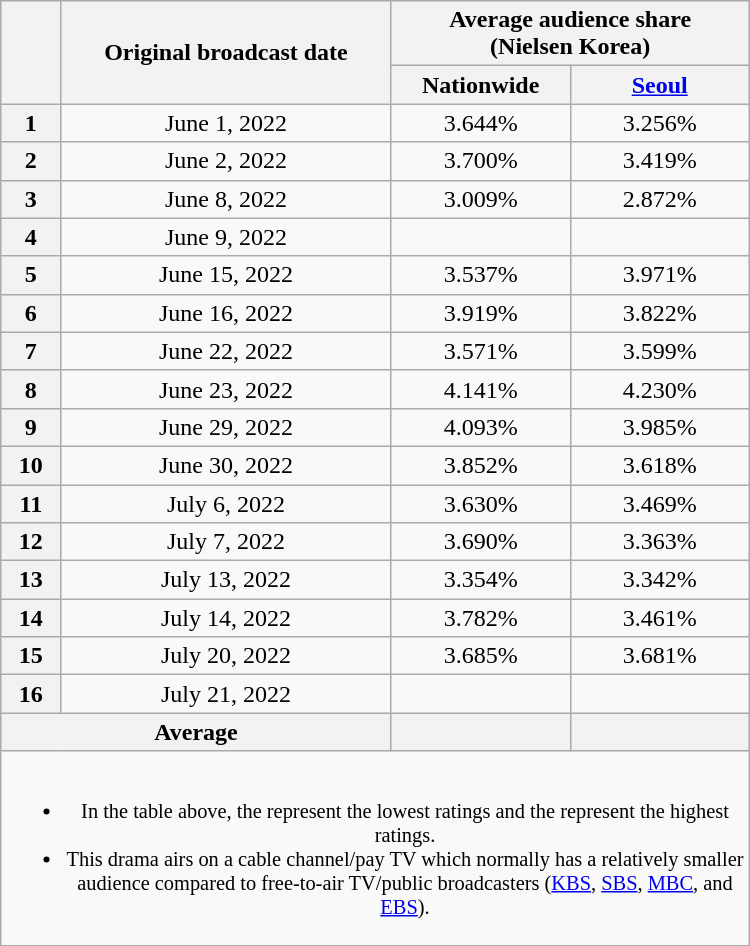<table class="wikitable" style="margin-left:auto; margin-right:auto; width:500px; text-align:center">
<tr>
<th scope="col" rowspan="2"></th>
<th scope="col" rowspan="2">Original broadcast date</th>
<th scope="col" colspan="2">Average audience share<br>(Nielsen Korea)</th>
</tr>
<tr>
<th scope="col" style="width:7em">Nationwide</th>
<th scope="col" style="width:7em"><a href='#'>Seoul</a></th>
</tr>
<tr>
<th scope="col">1</th>
<td>June 1, 2022</td>
<td>3.644% </td>
<td>3.256% </td>
</tr>
<tr>
<th scope="col">2</th>
<td>June 2, 2022</td>
<td>3.700% </td>
<td>3.419% </td>
</tr>
<tr>
<th scope="col">3</th>
<td>June 8, 2022</td>
<td>3.009% </td>
<td>2.872% </td>
</tr>
<tr>
<th scope="col">4</th>
<td>June 9, 2022</td>
<td><strong></strong> </td>
<td><strong></strong> </td>
</tr>
<tr>
<th scope="col">5</th>
<td>June 15, 2022</td>
<td>3.537% </td>
<td>3.971% </td>
</tr>
<tr>
<th scope="col">6</th>
<td>June 16, 2022</td>
<td>3.919% </td>
<td>3.822% </td>
</tr>
<tr>
<th scope="col">7</th>
<td>June 22, 2022</td>
<td>3.571% </td>
<td>3.599% </td>
</tr>
<tr>
<th scope="col">8</th>
<td>June 23, 2022</td>
<td>4.141% </td>
<td>4.230% </td>
</tr>
<tr>
<th scope="col">9</th>
<td>June 29, 2022</td>
<td>4.093% </td>
<td>3.985% </td>
</tr>
<tr>
<th scope="col">10</th>
<td>June 30, 2022</td>
<td>3.852% </td>
<td>3.618% </td>
</tr>
<tr>
<th scope="col">11</th>
<td>July 6, 2022</td>
<td>3.630% </td>
<td>3.469% </td>
</tr>
<tr>
<th scope="col">12</th>
<td>July 7, 2022</td>
<td>3.690% </td>
<td>3.363% </td>
</tr>
<tr>
<th scope="col">13</th>
<td>July 13, 2022</td>
<td>3.354% </td>
<td>3.342% </td>
</tr>
<tr>
<th scope="col">14</th>
<td>July 14, 2022</td>
<td>3.782% </td>
<td>3.461% </td>
</tr>
<tr>
<th scope="col">15</th>
<td>July 20, 2022</td>
<td>3.685% </td>
<td>3.681% </td>
</tr>
<tr>
<th scope="col">16</th>
<td>July 21, 2022</td>
<td><strong></strong> </td>
<td><strong></strong> </td>
</tr>
<tr>
<th scope="col" colspan="2">Average</th>
<th scope="col"></th>
<th scope="col"></th>
</tr>
<tr>
<td colspan="4" style="font-size:85%"><br><ul><li>In the table above, the <strong></strong> represent the lowest ratings and the <strong></strong> represent the highest ratings.</li><li>This drama airs on a cable channel/pay TV which normally has a relatively smaller audience compared to free-to-air TV/public broadcasters (<a href='#'>KBS</a>, <a href='#'>SBS</a>, <a href='#'>MBC</a>, and <a href='#'>EBS</a>).</li></ul></td>
</tr>
</table>
